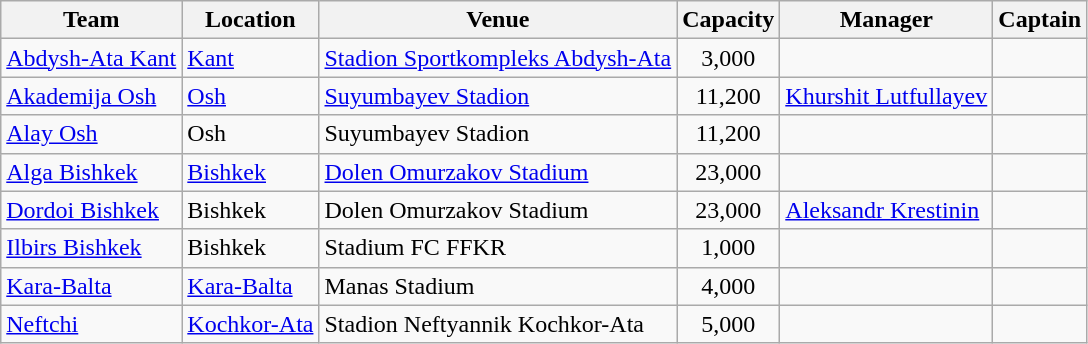<table class="wikitable sortable">
<tr>
<th>Team</th>
<th>Location</th>
<th>Venue</th>
<th>Capacity</th>
<th>Manager</th>
<th>Captain</th>
</tr>
<tr>
<td><a href='#'>Abdysh-Ata Kant</a></td>
<td><a href='#'>Kant</a></td>
<td><a href='#'>Stadion Sportkompleks Abdysh-Ata</a></td>
<td align="center">3,000</td>
<td></td>
<td></td>
</tr>
<tr>
<td><a href='#'>Akademija Osh</a></td>
<td><a href='#'>Osh</a></td>
<td><a href='#'>Suyumbayev Stadion</a></td>
<td align="center">11,200</td>
<td><a href='#'>Khurshit Lutfullayev</a></td>
<td></td>
</tr>
<tr>
<td><a href='#'>Alay Osh</a></td>
<td>Osh</td>
<td>Suyumbayev Stadion</td>
<td align="center">11,200</td>
<td></td>
<td></td>
</tr>
<tr>
<td><a href='#'>Alga Bishkek</a></td>
<td><a href='#'>Bishkek</a></td>
<td><a href='#'>Dolen Omurzakov Stadium</a></td>
<td align="center">23,000</td>
<td></td>
<td></td>
</tr>
<tr>
<td><a href='#'>Dordoi Bishkek</a></td>
<td>Bishkek</td>
<td>Dolen Omurzakov Stadium</td>
<td align="center">23,000</td>
<td><a href='#'>Aleksandr Krestinin</a></td>
<td></td>
</tr>
<tr>
<td><a href='#'>Ilbirs Bishkek</a></td>
<td>Bishkek</td>
<td>Stadium FC FFKR</td>
<td align="center">1,000</td>
<td></td>
<td></td>
</tr>
<tr>
<td><a href='#'>Kara-Balta</a></td>
<td><a href='#'>Kara-Balta</a></td>
<td>Manas Stadium</td>
<td align="center">4,000</td>
<td></td>
<td></td>
</tr>
<tr>
<td><a href='#'>Neftchi</a></td>
<td><a href='#'>Kochkor-Ata</a></td>
<td>Stadion Neftyannik Kochkor-Ata</td>
<td align="center">5,000</td>
<td></td>
<td></td>
</tr>
</table>
